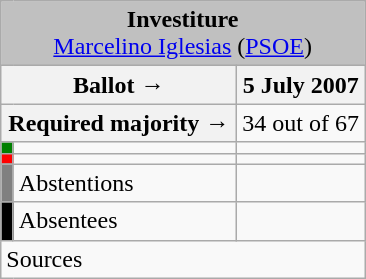<table class="wikitable" style="text-align:center;">
<tr>
<td colspan="3" align="center" bgcolor="#C0C0C0"><strong>Investiture</strong><br><a href='#'>Marcelino Iglesias</a> (<a href='#'>PSOE</a>)</td>
</tr>
<tr>
<th colspan="2" width="150px">Ballot →</th>
<th>5 July 2007</th>
</tr>
<tr>
<th colspan="2">Required majority →</th>
<td>34 out of 67 </td>
</tr>
<tr>
<th width="1px" style="background:green;"></th>
<td align="left"></td>
<td></td>
</tr>
<tr>
<th style="color:inherit;background:red;"></th>
<td align="left"></td>
<td></td>
</tr>
<tr>
<th style="color:inherit;background:gray;"></th>
<td align="left"><span>Abstentions</span></td>
<td></td>
</tr>
<tr>
<th style="color:inherit;background:black;"></th>
<td align="left"><span>Absentees</span></td>
<td></td>
</tr>
<tr>
<td align="left" colspan="3">Sources</td>
</tr>
</table>
